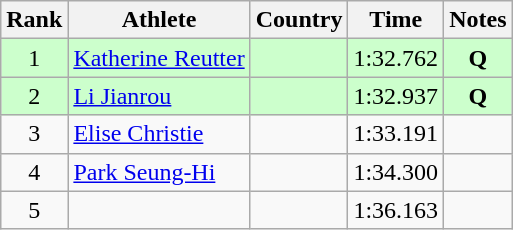<table class="wikitable sortable" style="text-align:center">
<tr>
<th>Rank</th>
<th>Athlete</th>
<th>Country</th>
<th>Time</th>
<th>Notes</th>
</tr>
<tr bgcolor="#ccffcc">
<td>1</td>
<td align=left><a href='#'>Katherine Reutter</a></td>
<td align=left></td>
<td>1:32.762</td>
<td><strong>Q</strong></td>
</tr>
<tr bgcolor="#ccffcc">
<td>2</td>
<td align=left><a href='#'>Li Jianrou</a></td>
<td align=left></td>
<td>1:32.937</td>
<td><strong>Q</strong></td>
</tr>
<tr>
<td>3</td>
<td align=left><a href='#'>Elise Christie</a></td>
<td align=left></td>
<td>1:33.191</td>
<td></td>
</tr>
<tr>
<td>4</td>
<td align=left><a href='#'>Park Seung-Hi</a></td>
<td align=left></td>
<td>1:34.300</td>
<td></td>
</tr>
<tr>
<td>5</td>
<td align=left></td>
<td align=left></td>
<td>1:36.163</td>
<td></td>
</tr>
</table>
